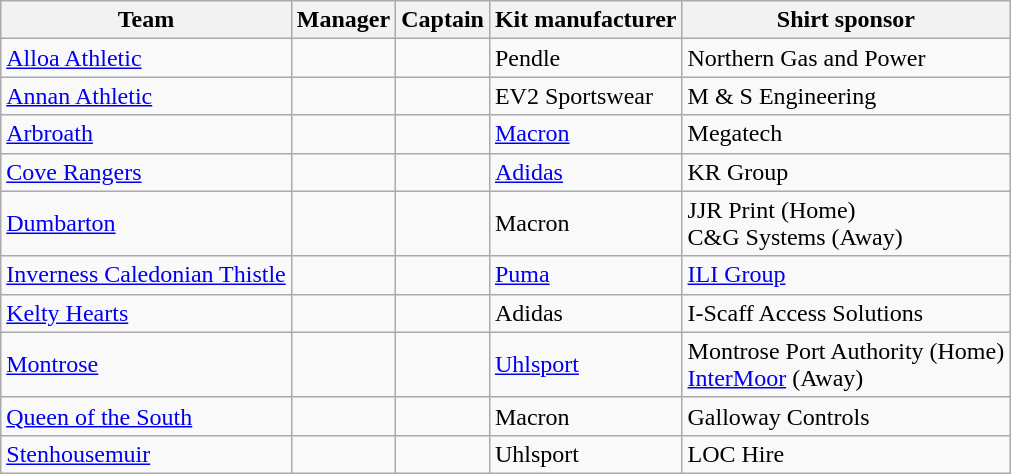<table class="wikitable sortable">
<tr>
<th>Team</th>
<th>Manager</th>
<th>Captain</th>
<th>Kit manufacturer</th>
<th>Shirt sponsor</th>
</tr>
<tr>
<td><a href='#'>Alloa Athletic</a></td>
<td> </td>
<td> </td>
<td>Pendle</td>
<td>Northern Gas and Power</td>
</tr>
<tr>
<td><a href='#'>Annan Athletic</a></td>
<td> </td>
<td> </td>
<td>EV2 Sportswear</td>
<td>M & S Engineering</td>
</tr>
<tr>
<td><a href='#'>Arbroath</a></td>
<td> <br> </td>
<td> </td>
<td><a href='#'>Macron</a></td>
<td>Megatech</td>
</tr>
<tr>
<td><a href='#'>Cove Rangers</a></td>
<td> </td>
<td> </td>
<td><a href='#'>Adidas</a></td>
<td>KR Group</td>
</tr>
<tr>
<td><a href='#'>Dumbarton</a></td>
<td> </td>
<td> </td>
<td>Macron</td>
<td>JJR Print (Home)<br>C&G Systems (Away)</td>
</tr>
<tr>
<td><a href='#'>Inverness Caledonian Thistle</a></td>
<td> </td>
<td> </td>
<td><a href='#'>Puma</a></td>
<td><a href='#'>ILI Group</a></td>
</tr>
<tr>
<td><a href='#'>Kelty Hearts</a></td>
<td> </td>
<td> </td>
<td>Adidas</td>
<td>I-Scaff Access Solutions</td>
</tr>
<tr>
<td><a href='#'>Montrose</a></td>
<td> </td>
<td> </td>
<td><a href='#'>Uhlsport</a></td>
<td>Montrose Port Authority (Home)<br><a href='#'>InterMoor</a> (Away)</td>
</tr>
<tr>
<td><a href='#'>Queen of the South</a></td>
<td> </td>
<td> </td>
<td>Macron</td>
<td>Galloway Controls</td>
</tr>
<tr>
<td><a href='#'>Stenhousemuir</a></td>
<td> </td>
<td> </td>
<td>Uhlsport</td>
<td>LOC Hire</td>
</tr>
</table>
